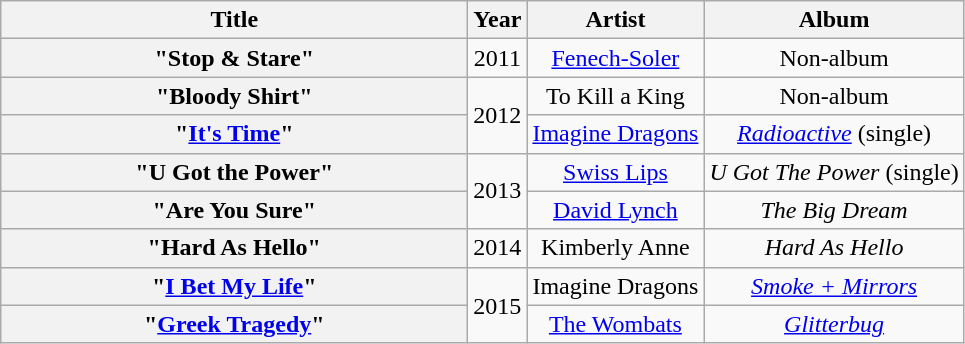<table class="wikitable plainrowheaders" style="text-align:center;">
<tr>
<th scope="col" style="width:19em;">Title</th>
<th scope="col" style="width:1em;">Year</th>
<th scope="col">Artist</th>
<th scope="col">Album</th>
</tr>
<tr>
<th scope="row">"Stop & Stare"</th>
<td>2011</td>
<td><a href='#'>Fenech-Soler</a></td>
<td>Non-album</td>
</tr>
<tr>
<th scope="row">"Bloody Shirt"</th>
<td rowspan="2">2012</td>
<td>To Kill a King</td>
<td>Non-album</td>
</tr>
<tr>
<th scope="row">"<a href='#'>It's Time</a>"</th>
<td><a href='#'>Imagine Dragons</a></td>
<td><em><a href='#'>Radioactive</a></em> (single)</td>
</tr>
<tr>
<th scope="row">"U Got the Power"</th>
<td rowspan="2">2013</td>
<td><a href='#'>Swiss Lips</a></td>
<td><em>U Got The Power</em> (single)</td>
</tr>
<tr>
<th scope="row">"Are You Sure"</th>
<td><a href='#'>David Lynch</a></td>
<td><em>The Big Dream</em></td>
</tr>
<tr>
<th scope="row">"Hard As Hello"</th>
<td>2014</td>
<td>Kimberly Anne</td>
<td><em>Hard As Hello</em></td>
</tr>
<tr>
<th scope="row">"<a href='#'>I Bet My Life</a>"</th>
<td rowspan="2">2015</td>
<td>Imagine Dragons</td>
<td><em><a href='#'>Smoke + Mirrors</a></em></td>
</tr>
<tr>
<th scope="row">"<a href='#'>Greek Tragedy</a>"</th>
<td><a href='#'>The Wombats</a></td>
<td><em><a href='#'>Glitterbug</a></em></td>
</tr>
</table>
